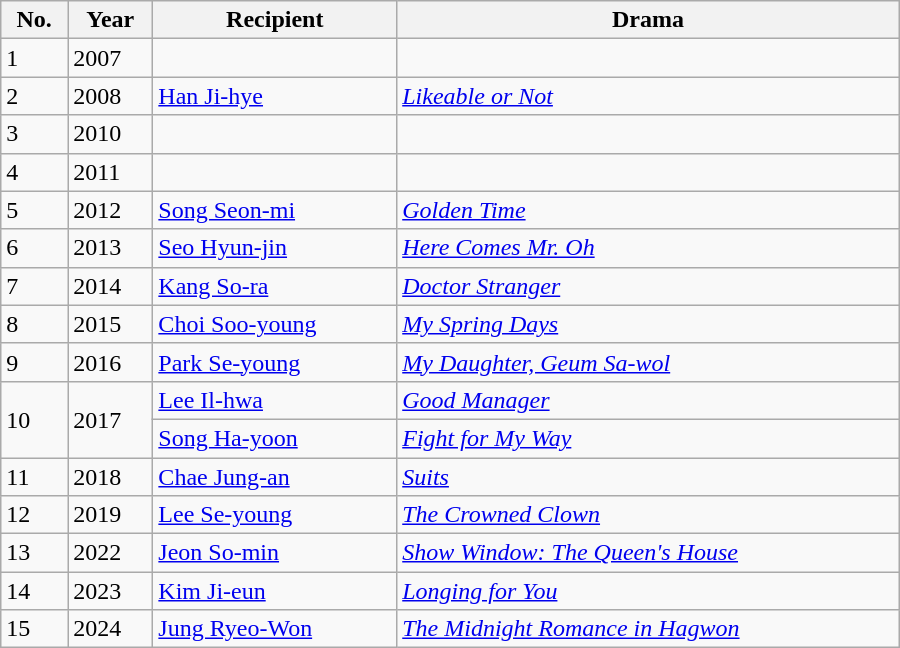<table class="wikitable" style="width:600px">
<tr>
<th>No.</th>
<th>Year</th>
<th>Recipient</th>
<th>Drama</th>
</tr>
<tr>
<td>1</td>
<td>2007</td>
<td></td>
<td></td>
</tr>
<tr>
<td>2</td>
<td>2008</td>
<td><a href='#'>Han Ji-hye</a></td>
<td><em><a href='#'>Likeable or Not</a></em></td>
</tr>
<tr>
<td>3</td>
<td>2010</td>
<td></td>
<td></td>
</tr>
<tr>
<td>4</td>
<td>2011</td>
<td></td>
<td></td>
</tr>
<tr>
<td>5</td>
<td>2012</td>
<td><a href='#'>Song Seon-mi</a></td>
<td><em><a href='#'>Golden Time</a></em></td>
</tr>
<tr>
<td>6</td>
<td>2013</td>
<td><a href='#'>Seo Hyun-jin</a></td>
<td><em><a href='#'>Here Comes Mr. Oh</a></em></td>
</tr>
<tr>
<td>7</td>
<td>2014</td>
<td><a href='#'>Kang So-ra</a></td>
<td><em><a href='#'>Doctor Stranger</a></em></td>
</tr>
<tr>
<td>8</td>
<td>2015</td>
<td><a href='#'>Choi Soo-young</a></td>
<td><em><a href='#'>My Spring Days</a></em></td>
</tr>
<tr>
<td>9</td>
<td>2016</td>
<td><a href='#'>Park Se-young</a></td>
<td><em><a href='#'>My Daughter, Geum Sa-wol</a></em></td>
</tr>
<tr>
<td rowspan=2>10</td>
<td rowspan=2>2017</td>
<td><a href='#'>Lee Il-hwa</a></td>
<td><em><a href='#'>Good Manager</a></em></td>
</tr>
<tr>
<td><a href='#'>Song Ha-yoon</a></td>
<td><em><a href='#'>Fight for My Way</a></em></td>
</tr>
<tr>
<td>11</td>
<td>2018</td>
<td><a href='#'>Chae Jung-an</a></td>
<td><em><a href='#'>Suits</a></em></td>
</tr>
<tr>
<td>12</td>
<td>2019</td>
<td><a href='#'>Lee Se-young</a></td>
<td><em><a href='#'>The Crowned Clown</a></em></td>
</tr>
<tr>
<td>13</td>
<td>2022</td>
<td><a href='#'>Jeon So-min</a></td>
<td><em><a href='#'>Show Window: The Queen's House</a></em></td>
</tr>
<tr>
<td>14</td>
<td>2023</td>
<td><a href='#'>Kim Ji-eun</a></td>
<td><em><a href='#'>Longing for You</a></em></td>
</tr>
<tr>
<td>15</td>
<td>2024</td>
<td><a href='#'>Jung Ryeo-Won</a></td>
<td><em><a href='#'>The Midnight Romance in Hagwon</a></em></td>
</tr>
</table>
